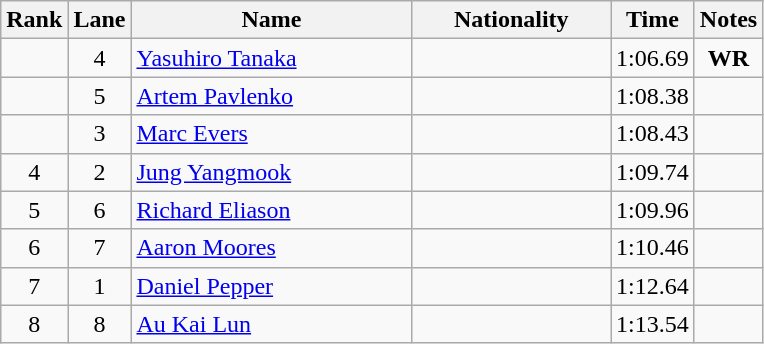<table class="wikitable sortable" style="text-align:center">
<tr>
<th>Rank</th>
<th>Lane</th>
<th style="width:180px">Name</th>
<th style="width:125px">Nationality</th>
<th>Time</th>
<th>Notes</th>
</tr>
<tr>
<td></td>
<td>4</td>
<td style="text-align:left;"><a href='#'>Yasuhiro Tanaka</a></td>
<td style="text-align:left;"></td>
<td>1:06.69</td>
<td><strong>WR</strong></td>
</tr>
<tr>
<td></td>
<td>5</td>
<td style="text-align:left;"><a href='#'>Artem Pavlenko</a></td>
<td style="text-align:left;"></td>
<td>1:08.38</td>
<td></td>
</tr>
<tr>
<td></td>
<td>3</td>
<td style="text-align:left;"><a href='#'>Marc Evers</a></td>
<td style="text-align:left;"></td>
<td>1:08.43</td>
<td></td>
</tr>
<tr>
<td>4</td>
<td>2</td>
<td style="text-align:left;"><a href='#'>Jung Yangmook</a></td>
<td style="text-align:left;"></td>
<td>1:09.74</td>
<td></td>
</tr>
<tr>
<td>5</td>
<td>6</td>
<td style="text-align:left;"><a href='#'>Richard Eliason</a></td>
<td style="text-align:left;"></td>
<td>1:09.96</td>
<td></td>
</tr>
<tr>
<td>6</td>
<td>7</td>
<td style="text-align:left;"><a href='#'>Aaron Moores</a></td>
<td style="text-align:left;"></td>
<td>1:10.46</td>
<td></td>
</tr>
<tr>
<td>7</td>
<td>1</td>
<td style="text-align:left;"><a href='#'>Daniel Pepper</a></td>
<td style="text-align:left;"></td>
<td>1:12.64</td>
<td></td>
</tr>
<tr>
<td>8</td>
<td>8</td>
<td style="text-align:left;"><a href='#'>Au Kai Lun</a></td>
<td style="text-align:left;"></td>
<td>1:13.54</td>
<td></td>
</tr>
</table>
